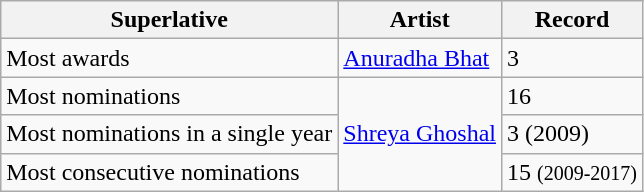<table class="wikitable">
<tr>
<th>Superlative</th>
<th>Artist</th>
<th>Record</th>
</tr>
<tr>
<td>Most awards</td>
<td><a href='#'>Anuradha Bhat</a></td>
<td>3</td>
</tr>
<tr>
<td>Most nominations</td>
<td rowspan="3"><a href='#'>Shreya Ghoshal</a></td>
<td>16</td>
</tr>
<tr>
<td>Most nominations in a single year</td>
<td>3 (2009)</td>
</tr>
<tr>
<td>Most consecutive nominations</td>
<td>15 <small>(2009-2017)</small></td>
</tr>
</table>
